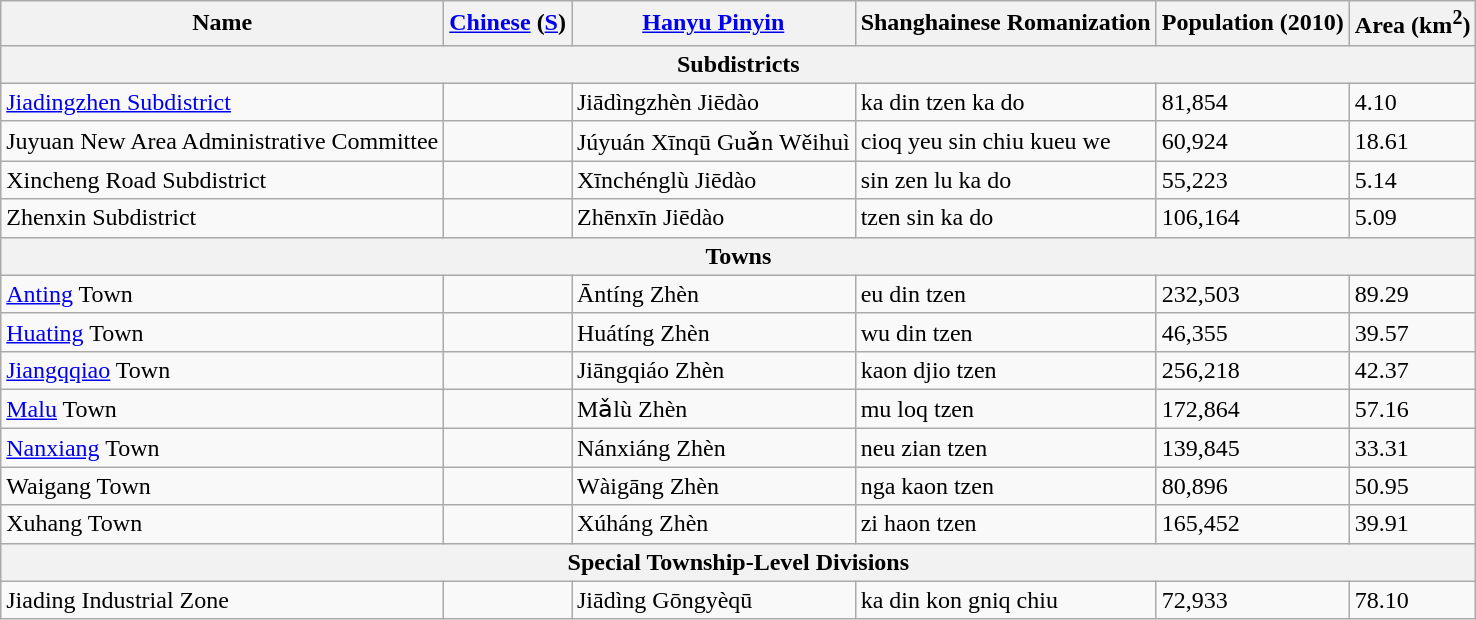<table class="wikitable">
<tr>
<th>Name</th>
<th><a href='#'>Chinese</a> (<a href='#'>S</a>)</th>
<th><a href='#'>Hanyu Pinyin</a></th>
<th>Shanghainese Romanization</th>
<th>Population (2010)</th>
<th>Area (km<sup>2</sup>)</th>
</tr>
<tr>
<th colspan="6">Subdistricts</th>
</tr>
<tr>
<td><a href='#'>Jiadingzhen Subdistrict</a></td>
<td></td>
<td>Jiādìngzhèn Jiēdào</td>
<td>ka din tzen ka do</td>
<td>81,854</td>
<td>4.10</td>
</tr>
<tr>
<td>Juyuan New Area Administrative Committee</td>
<td></td>
<td>Júyuán Xīnqū Guǎn Wěihuì</td>
<td>cioq yeu sin chiu kueu we</td>
<td>60,924</td>
<td>18.61</td>
</tr>
<tr>
<td>Xincheng Road Subdistrict</td>
<td></td>
<td>Xīnchénglù Jiēdào</td>
<td>sin zen lu ka do</td>
<td>55,223</td>
<td>5.14</td>
</tr>
<tr>
<td>Zhenxin Subdistrict</td>
<td></td>
<td>Zhēnxīn Jiēdào</td>
<td>tzen sin ka do</td>
<td>106,164</td>
<td>5.09</td>
</tr>
<tr>
<th colspan="6">Towns</th>
</tr>
<tr>
<td><a href='#'>Anting</a> Town</td>
<td></td>
<td>Āntíng Zhèn</td>
<td>eu din tzen</td>
<td>232,503</td>
<td>89.29</td>
</tr>
<tr>
<td><a href='#'>Huating</a> Town</td>
<td></td>
<td>Huátíng Zhèn</td>
<td>wu din tzen</td>
<td>46,355</td>
<td>39.57</td>
</tr>
<tr>
<td><a href='#'>Jiangqqiao</a> Town</td>
<td></td>
<td>Jiāngqiáo Zhèn</td>
<td>kaon djio tzen</td>
<td>256,218</td>
<td>42.37</td>
</tr>
<tr>
<td><a href='#'>Malu</a> Town</td>
<td></td>
<td>Mǎlù Zhèn</td>
<td>mu loq tzen</td>
<td>172,864</td>
<td>57.16</td>
</tr>
<tr>
<td><a href='#'>Nanxiang</a> Town</td>
<td></td>
<td>Nánxiáng Zhèn</td>
<td>neu zian tzen</td>
<td>139,845</td>
<td>33.31</td>
</tr>
<tr>
<td>Waigang Town</td>
<td></td>
<td>Wàigāng Zhèn</td>
<td>nga kaon tzen</td>
<td>80,896</td>
<td>50.95</td>
</tr>
<tr>
<td>Xuhang Town</td>
<td></td>
<td>Xúháng Zhèn</td>
<td>zi haon tzen</td>
<td>165,452</td>
<td>39.91</td>
</tr>
<tr>
<th colspan="6">Special Township-Level Divisions</th>
</tr>
<tr>
<td>Jiading Industrial Zone</td>
<td></td>
<td>Jiādìng Gōngyèqū</td>
<td>ka din kon gniq chiu</td>
<td>72,933</td>
<td>78.10</td>
</tr>
</table>
